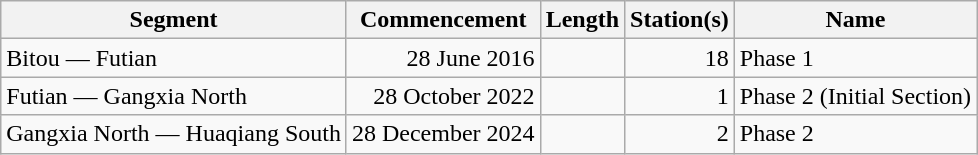<table class="wikitable" style="border-collapse: collapse; text-align: right;">
<tr>
<th>Segment</th>
<th>Commencement</th>
<th>Length</th>
<th>Station(s)</th>
<th>Name</th>
</tr>
<tr>
<td style="text-align: left;">Bitou — Futian</td>
<td>28 June 2016</td>
<td></td>
<td>18</td>
<td style="text-align: left;">Phase 1</td>
</tr>
<tr>
<td style="text-align: left;">Futian — Gangxia North</td>
<td>28 October 2022</td>
<td></td>
<td>1</td>
<td style="text-align: left;">Phase 2 (Initial Section)</td>
</tr>
<tr>
<td style="text-align: left;">Gangxia North — Huaqiang South</td>
<td>28 December 2024</td>
<td></td>
<td>2</td>
<td style="text-align: left;">Phase 2</td>
</tr>
</table>
